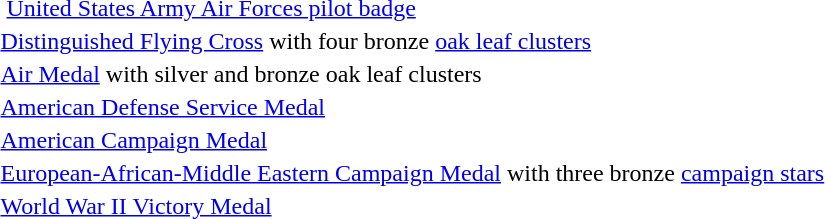<table>
<tr>
<td colspan="2">  <a href='#'>United States Army Air Forces pilot badge</a></td>
</tr>
<tr>
<td></td>
<td><a href='#'>Distinguished Flying Cross</a> with four bronze <a href='#'>oak leaf clusters</a></td>
</tr>
<tr>
<td></td>
<td><a href='#'>Air Medal</a> with silver and bronze oak leaf clusters</td>
</tr>
<tr>
<td></td>
<td><a href='#'>American Defense Service Medal</a></td>
</tr>
<tr>
<td></td>
<td><a href='#'>American Campaign Medal</a></td>
</tr>
<tr>
<td></td>
<td><a href='#'>European-African-Middle Eastern Campaign Medal</a> with three bronze <a href='#'>campaign stars</a></td>
</tr>
<tr>
<td></td>
<td><a href='#'>World War II Victory Medal</a></td>
</tr>
<tr>
</tr>
</table>
